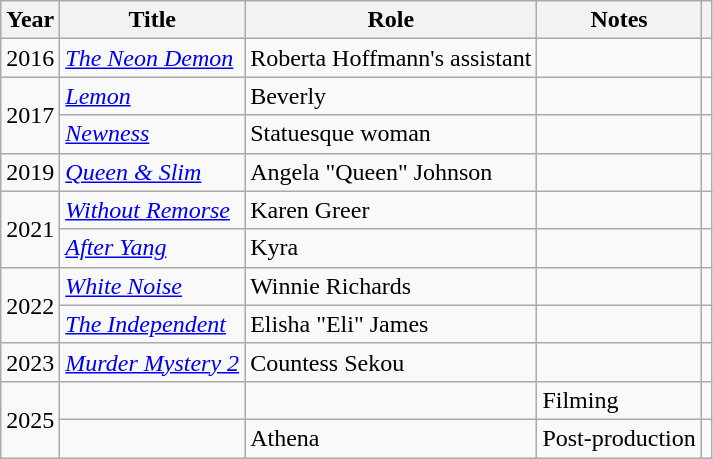<table class="wikitable sortable">
<tr>
<th scope="col">Year</th>
<th scope="col">Title</th>
<th scope="col">Role</th>
<th scope="col" class=unsortable>Notes</th>
<th scope="col" class=unsortable></th>
</tr>
<tr>
<td>2016</td>
<td><em><a href='#'>The Neon Demon</a></em></td>
<td>Roberta Hoffmann's assistant</td>
<td></td>
<td></td>
</tr>
<tr>
<td rowspan=2>2017</td>
<td><em><a href='#'>Lemon</a></em></td>
<td>Beverly</td>
<td></td>
<td></td>
</tr>
<tr>
<td><em><a href='#'>Newness</a></em></td>
<td>Statuesque woman</td>
<td></td>
<td></td>
</tr>
<tr>
<td>2019</td>
<td><em><a href='#'>Queen & Slim</a></em></td>
<td>Angela "Queen" Johnson</td>
<td></td>
<td></td>
</tr>
<tr>
<td rowspan="2">2021</td>
<td><em><a href='#'>Without Remorse</a></em></td>
<td>Karen Greer</td>
<td></td>
<td></td>
</tr>
<tr>
<td><em><a href='#'>After Yang</a></em></td>
<td>Kyra</td>
<td></td>
<td></td>
</tr>
<tr>
<td rowspan="2">2022</td>
<td><em><a href='#'>White Noise</a></em></td>
<td>Winnie Richards</td>
<td></td>
<td></td>
</tr>
<tr>
<td><em><a href='#'>The Independent</a></em></td>
<td>Elisha "Eli" James</td>
<td></td>
<td></td>
</tr>
<tr>
<td>2023</td>
<td><em><a href='#'>Murder Mystery 2</a></em></td>
<td>Countess Sekou</td>
<td></td>
<td></td>
</tr>
<tr>
<td rowspan=2>2025</td>
<td></td>
<td></td>
<td>Filming</td>
<td></td>
</tr>
<tr>
<td></td>
<td>Athena</td>
<td>Post-production</td>
<td></td>
</tr>
</table>
